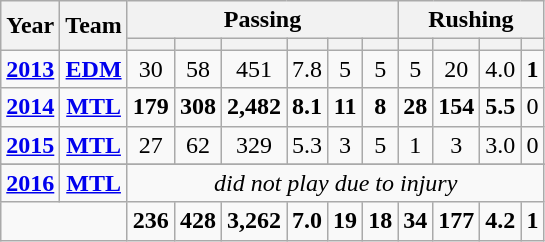<table class="wikitable sortable" style="text-align:center">
<tr>
<th rowspan=2>Year</th>
<th rowspan=2>Team</th>
<th colspan=6>Passing</th>
<th colspan=4>Rushing</th>
</tr>
<tr>
<th></th>
<th></th>
<th></th>
<th></th>
<th></th>
<th></th>
<th></th>
<th></th>
<th></th>
<th></th>
</tr>
<tr>
<td><strong><a href='#'>2013</a></strong></td>
<td><strong><a href='#'>EDM</a></strong></td>
<td>30</td>
<td>58</td>
<td>451</td>
<td>7.8</td>
<td>5</td>
<td>5</td>
<td>5</td>
<td>20</td>
<td>4.0</td>
<td><strong>1</strong></td>
</tr>
<tr>
<td><strong><a href='#'>2014</a></strong></td>
<td><strong><a href='#'>MTL</a></strong></td>
<td><strong>179</strong></td>
<td><strong>308</strong></td>
<td><strong>2,482</strong></td>
<td><strong>8.1</strong></td>
<td><strong>11</strong></td>
<td><strong>8</strong></td>
<td><strong>28</strong></td>
<td><strong>154</strong></td>
<td><strong>5.5</strong></td>
<td>0</td>
</tr>
<tr>
<td><strong><a href='#'>2015</a></strong></td>
<td><strong><a href='#'>MTL</a></strong></td>
<td>27</td>
<td>62</td>
<td>329</td>
<td>5.3</td>
<td>3</td>
<td>5</td>
<td>1</td>
<td>3</td>
<td>3.0</td>
<td>0</td>
</tr>
<tr class="sortbottom" style="background:#eee;">
</tr>
<tr>
<td><strong><a href='#'>2016</a></strong></td>
<td><strong><a href='#'>MTL</a></strong></td>
<td colspan="10"><em>did not play due to injury</em></td>
</tr>
<tr>
<td colspan=2><strong></strong></td>
<td><strong>236</strong></td>
<td><strong>428</strong></td>
<td><strong>3,262</strong></td>
<td><strong>7.0</strong></td>
<td><strong>19</strong></td>
<td><strong>18</strong></td>
<td><strong>34</strong></td>
<td><strong>177</strong></td>
<td><strong>4.2</strong></td>
<td><strong>1</strong></td>
</tr>
</table>
